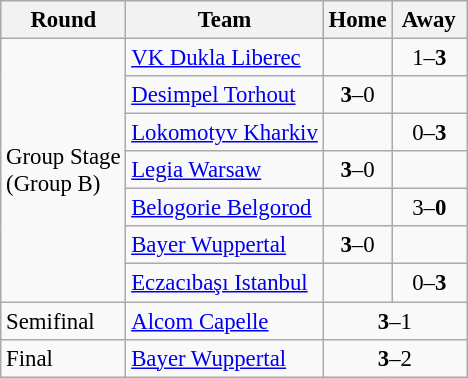<table class="wikitable" style="text-align: left; font-size:95%">
<tr bgcolor="#ccccff">
<th>Round</th>
<th>Team</th>
<th>Home</th>
<th> Away </th>
</tr>
<tr>
<td rowspan=7>Group Stage<br>(Group B)</td>
<td> <a href='#'>VK Dukla Liberec</a></td>
<td align="center"></td>
<td align="center">1–<strong>3</strong></td>
</tr>
<tr>
<td> <a href='#'>Desimpel Torhout</a></td>
<td align="center"><strong>3</strong>–0</td>
<td align="center"></td>
</tr>
<tr>
<td> <a href='#'>Lokomotyv Kharkiv</a></td>
<td align="center"></td>
<td align="center">0–<strong>3</strong></td>
</tr>
<tr>
<td> <a href='#'>Legia Warsaw</a></td>
<td align="center"><strong>3</strong>–0</td>
<td align="center"></td>
</tr>
<tr>
<td> <a href='#'>Belogorie Belgorod</a></td>
<td align="center"></td>
<td align="center">3–<strong>0</strong></td>
</tr>
<tr>
<td> <a href='#'>Bayer Wuppertal</a></td>
<td align="center"><strong>3</strong>–0</td>
<td align="center"></td>
</tr>
<tr>
<td> <a href='#'>Eczacıbaşı Istanbul</a></td>
<td align="center"></td>
<td align="center">0–<strong>3</strong></td>
</tr>
<tr>
<td>Semifinal</td>
<td> <a href='#'>Alcom Capelle</a></td>
<td colspan=2 align="center"><strong>3</strong>–1</td>
</tr>
<tr>
<td>Final</td>
<td> <a href='#'>Bayer Wuppertal</a></td>
<td colspan=2 align="center"><strong>3</strong>–2</td>
</tr>
</table>
